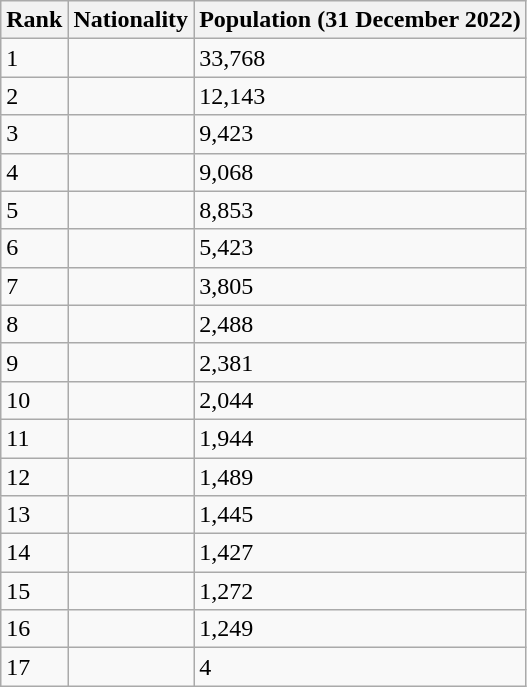<table class="wikitable">
<tr>
<th>Rank</th>
<th>Nationality</th>
<th>Population (31 December 2022)</th>
</tr>
<tr>
<td>1</td>
<td></td>
<td>33,768</td>
</tr>
<tr>
<td>2</td>
<td></td>
<td>12,143</td>
</tr>
<tr>
<td>3</td>
<td></td>
<td>9,423</td>
</tr>
<tr>
<td>4</td>
<td></td>
<td>9,068</td>
</tr>
<tr>
<td>5</td>
<td></td>
<td>8,853</td>
</tr>
<tr>
<td>6</td>
<td></td>
<td>5,423</td>
</tr>
<tr>
<td>7</td>
<td></td>
<td>3,805</td>
</tr>
<tr>
<td>8</td>
<td></td>
<td>2,488</td>
</tr>
<tr>
<td>9</td>
<td></td>
<td>2,381</td>
</tr>
<tr>
<td>10</td>
<td></td>
<td>2,044</td>
</tr>
<tr>
<td>11</td>
<td></td>
<td>1,944</td>
</tr>
<tr>
<td>12</td>
<td></td>
<td>1,489</td>
</tr>
<tr>
<td>13</td>
<td></td>
<td>1,445</td>
</tr>
<tr>
<td>14</td>
<td></td>
<td>1,427</td>
</tr>
<tr>
<td>15</td>
<td></td>
<td>1,272</td>
</tr>
<tr>
<td>16</td>
<td></td>
<td>1,249</td>
</tr>
<tr>
<td>17</td>
<td></td>
<td>4</td>
</tr>
</table>
